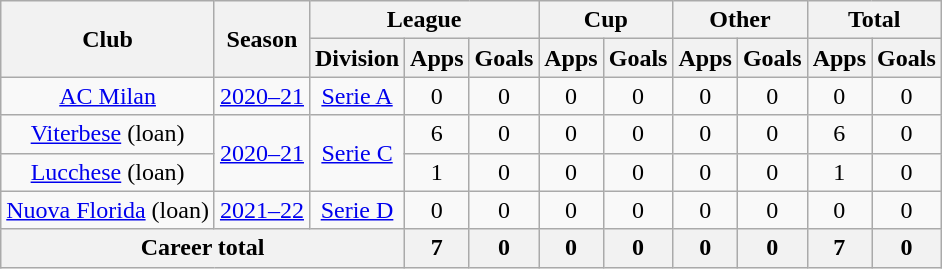<table class="wikitable" style="text-align:center">
<tr>
<th rowspan="2">Club</th>
<th rowspan="2">Season</th>
<th colspan="3">League</th>
<th colspan="2">Cup</th>
<th colspan="2">Other</th>
<th colspan="2">Total</th>
</tr>
<tr>
<th>Division</th>
<th>Apps</th>
<th>Goals</th>
<th>Apps</th>
<th>Goals</th>
<th>Apps</th>
<th>Goals</th>
<th>Apps</th>
<th>Goals</th>
</tr>
<tr>
<td><a href='#'>AC Milan</a></td>
<td><a href='#'>2020–21</a></td>
<td><a href='#'>Serie A</a></td>
<td>0</td>
<td>0</td>
<td>0</td>
<td>0</td>
<td>0</td>
<td>0</td>
<td>0</td>
<td>0</td>
</tr>
<tr>
<td><a href='#'>Viterbese</a> (loan)</td>
<td rowspan="2"><a href='#'>2020–21</a></td>
<td rowspan="2"><a href='#'>Serie C</a></td>
<td>6</td>
<td>0</td>
<td>0</td>
<td>0</td>
<td>0</td>
<td>0</td>
<td>6</td>
<td>0</td>
</tr>
<tr>
<td><a href='#'>Lucchese</a> (loan)</td>
<td>1</td>
<td>0</td>
<td>0</td>
<td>0</td>
<td>0</td>
<td>0</td>
<td>1</td>
<td>0</td>
</tr>
<tr>
<td><a href='#'>Nuova Florida</a> (loan)</td>
<td><a href='#'>2021–22</a></td>
<td><a href='#'>Serie D</a></td>
<td>0</td>
<td>0</td>
<td>0</td>
<td>0</td>
<td>0</td>
<td>0</td>
<td>0</td>
<td>0</td>
</tr>
<tr>
<th colspan="3">Career total</th>
<th>7</th>
<th>0</th>
<th>0</th>
<th>0</th>
<th>0</th>
<th>0</th>
<th>7</th>
<th>0</th>
</tr>
</table>
